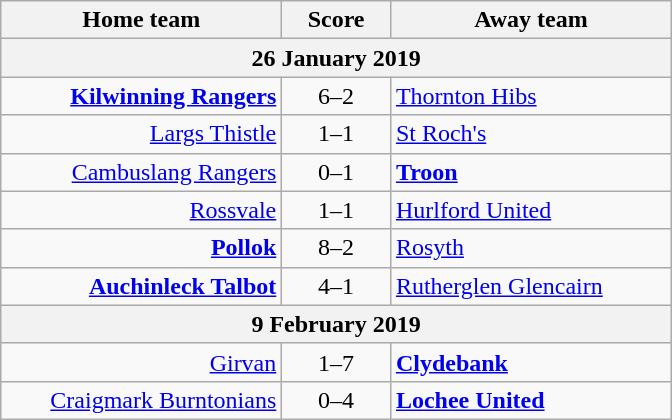<table class="wikitable" style="border-collapse: collapse;">
<tr>
<th align="right" width="180">Home team</th>
<th align="center" width="65">Score</th>
<th align="left" width="180">Away team</th>
</tr>
<tr>
<th colspan="3" align="center">26 January 2019</th>
</tr>
<tr>
<td style="text-align:right;"><strong><a href='#'>Kilwinning Rangers</a></strong></td>
<td style="text-align:center;">6–2</td>
<td style="text-align:left;"><a href='#'>Thornton Hibs</a></td>
</tr>
<tr>
<td style="text-align:right;"><a href='#'>Largs Thistle</a></td>
<td style="text-align:center;">1–1</td>
<td style="text-align:left;"><a href='#'>St Roch's</a></td>
</tr>
<tr>
<td style="text-align:right;"><a href='#'>Cambuslang Rangers</a></td>
<td style="text-align:center;">0–1</td>
<td style="text-align:left;"><strong><a href='#'>Troon</a></strong></td>
</tr>
<tr>
<td style="text-align:right;"><a href='#'>Rossvale</a></td>
<td style="text-align:center;">1–1</td>
<td style="text-align:left;"><a href='#'>Hurlford United</a></td>
</tr>
<tr>
<td style="text-align:right;"><strong><a href='#'>Pollok</a></strong></td>
<td style="text-align:center;">8–2</td>
<td style="text-align:left;"><a href='#'>Rosyth</a></td>
</tr>
<tr>
<td style="text-align:right;"><strong><a href='#'>Auchinleck Talbot</a></strong></td>
<td style="text-align:center;">4–1</td>
<td style="text-align:left;"><a href='#'>Rutherglen Glencairn</a></td>
</tr>
<tr>
<th colspan="3" align="center">9 February 2019</th>
</tr>
<tr>
<td style="text-align:right;"><a href='#'>Girvan</a></td>
<td style="text-align:center;">1–7</td>
<td style="text-align:left;"><strong><a href='#'>Clydebank</a></strong></td>
</tr>
<tr>
<td style="text-align:right;"><a href='#'>Craigmark Burntonians</a></td>
<td style="text-align:center;">0–4</td>
<td style="text-align:left;"><strong><a href='#'>Lochee United</a></strong></td>
</tr>
</table>
